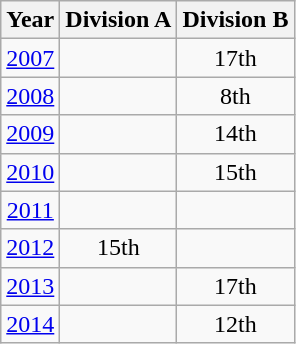<table class="wikitable" style="text-align:center">
<tr>
<th>Year</th>
<th>Division A</th>
<th>Division B</th>
</tr>
<tr>
<td><a href='#'>2007</a></td>
<td></td>
<td>17th</td>
</tr>
<tr>
<td><a href='#'>2008</a></td>
<td></td>
<td>8th</td>
</tr>
<tr>
<td><a href='#'>2009</a></td>
<td></td>
<td>14th</td>
</tr>
<tr>
<td><a href='#'>2010</a></td>
<td></td>
<td>15th</td>
</tr>
<tr>
<td><a href='#'>2011</a></td>
<td></td>
<td></td>
</tr>
<tr>
<td><a href='#'>2012</a></td>
<td>15th</td>
<td></td>
</tr>
<tr>
<td><a href='#'>2013</a></td>
<td></td>
<td>17th</td>
</tr>
<tr>
<td><a href='#'>2014</a></td>
<td></td>
<td>12th</td>
</tr>
</table>
